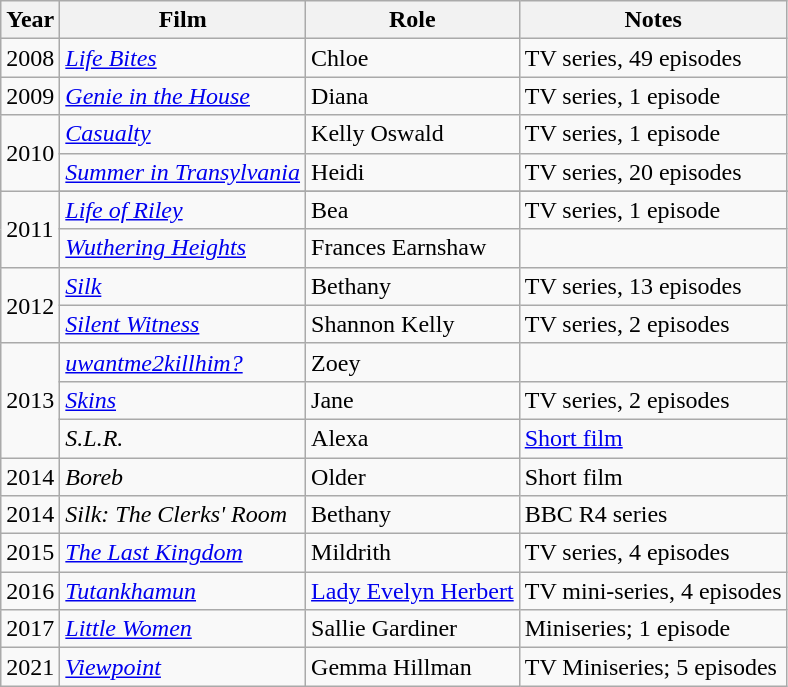<table class="wikitable">
<tr>
<th>Year</th>
<th>Film</th>
<th>Role</th>
<th>Notes</th>
</tr>
<tr>
<td>2008</td>
<td><em><a href='#'>Life Bites</a></em></td>
<td>Chloe</td>
<td>TV series, 49 episodes</td>
</tr>
<tr>
<td>2009</td>
<td><em><a href='#'>Genie in the House</a></em></td>
<td>Diana</td>
<td>TV series, 1 episode</td>
</tr>
<tr>
<td rowspan=2>2010</td>
<td><em><a href='#'>Casualty</a></em></td>
<td>Kelly Oswald</td>
<td>TV series, 1 episode</td>
</tr>
<tr>
<td><em><a href='#'>Summer in Transylvania</a></em></td>
<td>Heidi</td>
<td>TV series, 20 episodes</td>
</tr>
<tr>
<td rowspan=3>2011</td>
</tr>
<tr>
<td><em><a href='#'>Life of Riley</a></em></td>
<td>Bea</td>
<td>TV series, 1 episode</td>
</tr>
<tr>
<td><em><a href='#'>Wuthering Heights</a></em></td>
<td>Frances Earnshaw</td>
<td></td>
</tr>
<tr>
<td rowspan="2">2012</td>
<td><em><a href='#'>Silk</a></em></td>
<td>Bethany</td>
<td>TV series, 13 episodes</td>
</tr>
<tr>
<td><em><a href='#'>Silent Witness</a></em></td>
<td>Shannon Kelly</td>
<td>TV series, 2 episodes</td>
</tr>
<tr>
<td rowspan="3">2013</td>
<td><em><a href='#'>uwantme2killhim?</a></em></td>
<td>Zoey</td>
<td></td>
</tr>
<tr>
<td><em><a href='#'>Skins</a></em></td>
<td>Jane</td>
<td>TV series, 2 episodes</td>
</tr>
<tr>
<td><em>S.L.R.</em></td>
<td>Alexa</td>
<td><a href='#'>Short film</a></td>
</tr>
<tr>
<td>2014</td>
<td><em>Boreb</em></td>
<td>Older</td>
<td>Short film</td>
</tr>
<tr>
<td>2014</td>
<td><em>Silk: The Clerks' Room</em></td>
<td>Bethany</td>
<td>BBC R4 series</td>
</tr>
<tr>
<td>2015</td>
<td><em><a href='#'>The Last Kingdom</a></em></td>
<td>Mildrith</td>
<td>TV series, 4 episodes</td>
</tr>
<tr>
<td>2016</td>
<td><em><a href='#'>Tutankhamun</a></em></td>
<td><a href='#'>Lady Evelyn Herbert</a></td>
<td>TV mini-series, 4 episodes</td>
</tr>
<tr>
<td>2017</td>
<td><em><a href='#'>Little Women</a></em></td>
<td>Sallie Gardiner</td>
<td>Miniseries; 1 episode</td>
</tr>
<tr>
<td>2021</td>
<td><em><a href='#'>Viewpoint</a></em></td>
<td>Gemma Hillman</td>
<td>TV Miniseries; 5 episodes</td>
</tr>
</table>
